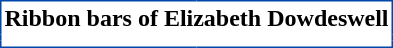<table border="0" cellpadding="2" cellspacing="0" align="center" style="margin: 1em 1em 1em 0; background:white; border: 1px #0047AB solid; border-collapse: collapse;">
<tr bgcolor="white">
<th colspan="4"><span>Ribbon bars of Elizabeth Dowdeswell</span></th>
</tr>
<tr>
<td></td>
<td></td>
<td></td>
<td></td>
</tr>
<tr>
<td></td>
<td></td>
<td></td>
<td></td>
</tr>
</table>
